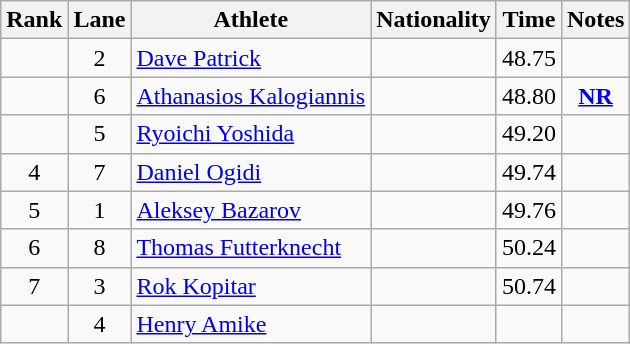<table class="wikitable sortable" style="text-align:center">
<tr>
<th>Rank</th>
<th>Lane</th>
<th>Athlete</th>
<th>Nationality</th>
<th>Time</th>
<th>Notes</th>
</tr>
<tr>
<td></td>
<td>2</td>
<td align=left><a href='#'>Dave Patrick</a></td>
<td align=left></td>
<td>48.75</td>
<td></td>
</tr>
<tr>
<td></td>
<td>6</td>
<td align=left><a href='#'>Athanasios Kalogiannis</a></td>
<td align=left></td>
<td>48.80</td>
<td><strong><a href='#'>NR</a></strong></td>
</tr>
<tr>
<td></td>
<td>5</td>
<td align=left><a href='#'>Ryoichi Yoshida</a></td>
<td align=left></td>
<td>49.20</td>
<td></td>
</tr>
<tr>
<td>4</td>
<td>7</td>
<td align=left><a href='#'>Daniel Ogidi</a></td>
<td align=left></td>
<td>49.74</td>
<td></td>
</tr>
<tr>
<td>5</td>
<td>1</td>
<td align=left><a href='#'>Aleksey Bazarov</a></td>
<td align=left></td>
<td>49.76</td>
<td></td>
</tr>
<tr>
<td>6</td>
<td>8</td>
<td align=left><a href='#'>Thomas Futterknecht</a></td>
<td align=left></td>
<td>50.24</td>
<td></td>
</tr>
<tr>
<td>7</td>
<td>3</td>
<td align=left><a href='#'>Rok Kopitar</a></td>
<td align=left></td>
<td>50.74</td>
<td></td>
</tr>
<tr>
<td></td>
<td>4</td>
<td align=left><a href='#'>Henry Amike</a></td>
<td align=left></td>
<td></td>
<td></td>
</tr>
</table>
